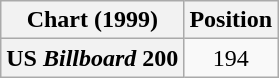<table class="wikitable plainrowheaders" style="text-align:center;">
<tr>
<th scope="column">Chart (1999)</th>
<th scope="column">Position</th>
</tr>
<tr>
<th scope="row">US <em>Billboard</em> 200</th>
<td>194</td>
</tr>
</table>
